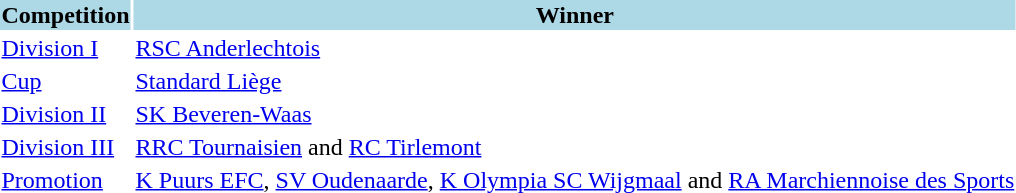<table>
<tr style="background:lightblue;">
<th>Competition</th>
<th>Winner</th>
</tr>
<tr>
<td><a href='#'>Division I</a></td>
<td><a href='#'>RSC Anderlechtois</a></td>
</tr>
<tr>
<td><a href='#'>Cup</a></td>
<td><a href='#'>Standard Liège</a></td>
</tr>
<tr>
<td><a href='#'>Division II</a></td>
<td><a href='#'>SK Beveren-Waas</a></td>
</tr>
<tr>
<td><a href='#'>Division III</a></td>
<td><a href='#'>RRC Tournaisien</a> and <a href='#'>RC Tirlemont</a></td>
</tr>
<tr>
<td><a href='#'>Promotion</a></td>
<td><a href='#'>K Puurs EFC</a>, <a href='#'>SV Oudenaarde</a>, <a href='#'>K Olympia SC Wijgmaal</a> and <a href='#'>RA Marchiennoise des Sports</a></td>
</tr>
</table>
